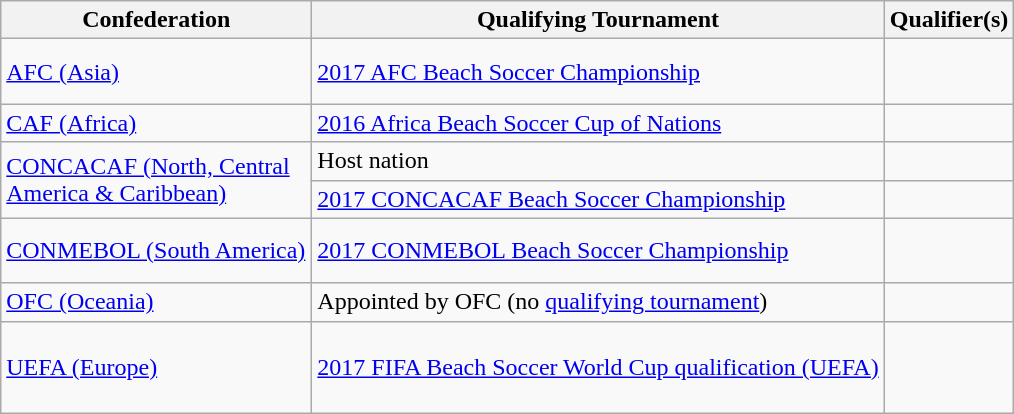<table class=wikitable>
<tr>
<th width=200>Confederation</th>
<th>Qualifying Tournament</th>
<th>Qualifier(s)</th>
</tr>
<tr>
<td><a href='#'>AFC (Asia)</a></td>
<td><a href='#'>2017 AFC Beach Soccer Championship</a></td>
<td><br><br></td>
</tr>
<tr>
<td><a href='#'>CAF (Africa)</a></td>
<td><a href='#'>2016 Africa Beach Soccer Cup of Nations</a></td>
<td><br></td>
</tr>
<tr>
<td rowspan=2><a href='#'>CONCACAF (North, Central America & Caribbean)</a></td>
<td>Host nation</td>
<td></td>
</tr>
<tr>
<td><a href='#'>2017 CONCACAF Beach Soccer Championship</a></td>
<td><br></td>
</tr>
<tr>
<td><a href='#'>CONMEBOL (South America)</a></td>
<td><a href='#'>2017 CONMEBOL Beach Soccer Championship</a></td>
<td><br><br></td>
</tr>
<tr>
<td><a href='#'>OFC (Oceania)</a></td>
<td>Appointed by OFC (no <a href='#'>qualifying tournament</a>)</td>
<td></td>
</tr>
<tr>
<td><a href='#'>UEFA (Europe)</a></td>
<td><a href='#'>2017 FIFA Beach Soccer World Cup qualification (UEFA)</a></td>
<td><br><br><br></td>
</tr>
</table>
